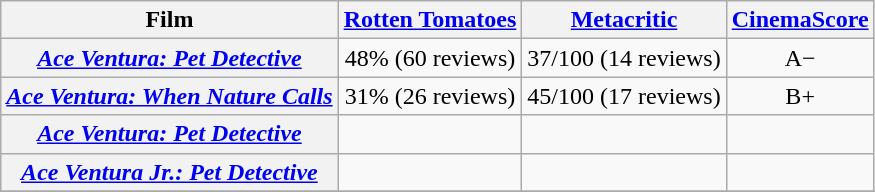<table class="wikitable plainrowheaders" style="text-align:center;">
<tr>
<th>Film</th>
<th><a href='#'>Rotten Tomatoes</a></th>
<th><a href='#'>Metacritic</a></th>
<th><a href='#'>CinemaScore</a></th>
</tr>
<tr>
<th scope="row"><em><a href='#'>Ace Ventura: Pet Detective</a></em></th>
<td>48% (60 reviews)</td>
<td>37/100 (14 reviews)</td>
<td>A−</td>
</tr>
<tr>
<th scope="row"><em><a href='#'>Ace Ventura: When Nature Calls</a></em></th>
<td>31% (26 reviews)</td>
<td>45/100 (17 reviews)</td>
<td>B+</td>
</tr>
<tr>
<th scope="row"><em><a href='#'>Ace Ventura: Pet Detective</a></em></th>
<td></td>
<td></td>
<td></td>
</tr>
<tr>
<th scope="row"><em><a href='#'>Ace Ventura Jr.: Pet Detective</a></em></th>
<td></td>
<td></td>
<td></td>
</tr>
<tr>
</tr>
</table>
